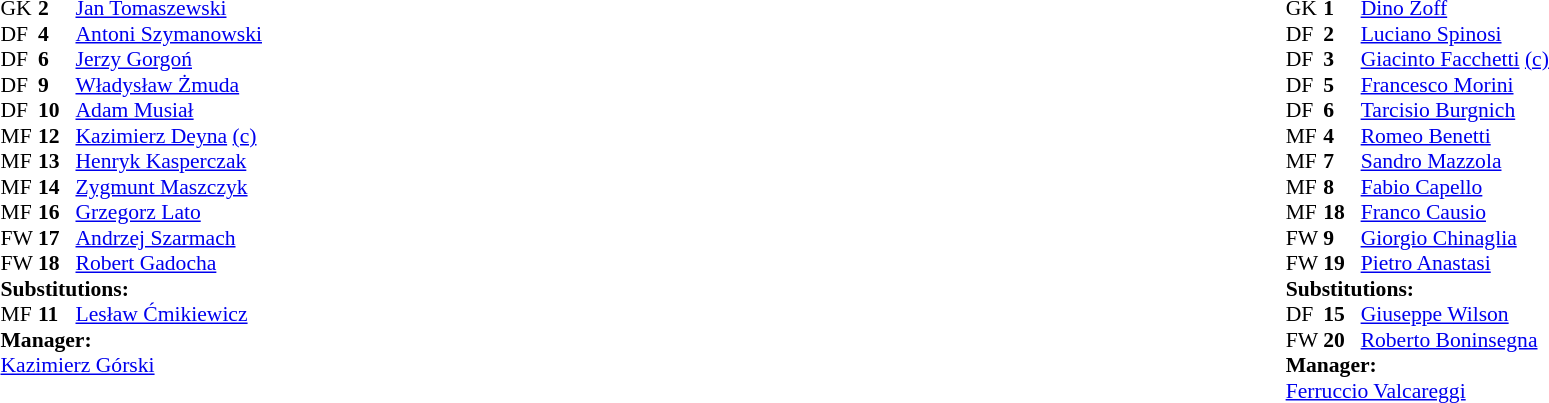<table width="100%">
<tr>
<td valign="top" width="50%"><br><table style="font-size: 90%" cellspacing="0" cellpadding="0">
<tr>
<td colspan="4"></td>
</tr>
<tr>
<th width="25"></th>
<th width="25"></th>
</tr>
<tr>
<td>GK</td>
<td><strong>2</strong></td>
<td><a href='#'>Jan Tomaszewski</a></td>
</tr>
<tr>
<td>DF</td>
<td><strong>4</strong></td>
<td><a href='#'>Antoni Szymanowski</a></td>
</tr>
<tr>
<td>DF</td>
<td><strong>6</strong></td>
<td><a href='#'>Jerzy Gorgoń</a></td>
</tr>
<tr>
<td>DF</td>
<td><strong>9</strong></td>
<td><a href='#'>Władysław Żmuda</a></td>
</tr>
<tr>
<td>DF</td>
<td><strong>10</strong></td>
<td><a href='#'>Adam Musiał</a></td>
<td></td>
</tr>
<tr>
<td>MF</td>
<td><strong>12</strong></td>
<td><a href='#'>Kazimierz Deyna</a> <a href='#'>(c)</a></td>
</tr>
<tr>
<td>MF</td>
<td><strong>13</strong></td>
<td><a href='#'>Henryk Kasperczak</a></td>
<td></td>
</tr>
<tr>
<td>MF</td>
<td><strong>14</strong></td>
<td><a href='#'>Zygmunt Maszczyk</a></td>
</tr>
<tr>
<td>MF</td>
<td><strong>16</strong></td>
<td><a href='#'>Grzegorz Lato</a></td>
</tr>
<tr>
<td>FW</td>
<td><strong>17</strong></td>
<td><a href='#'>Andrzej Szarmach</a></td>
<td></td>
<td></td>
</tr>
<tr>
<td>FW</td>
<td><strong>18</strong></td>
<td><a href='#'>Robert Gadocha</a></td>
</tr>
<tr>
<td colspan=3><strong>Substitutions:</strong></td>
</tr>
<tr>
<td>MF</td>
<td><strong>11</strong></td>
<td><a href='#'>Lesław Ćmikiewicz</a></td>
<td></td>
<td></td>
</tr>
<tr>
<td colspan=3><strong>Manager:</strong></td>
</tr>
<tr>
<td colspan="4"><a href='#'>Kazimierz Górski</a></td>
</tr>
</table>
</td>
<td valign="top" width="50%"><br><table style="font-size: 90%" cellspacing="0" cellpadding="0" align=center>
<tr>
<td colspan="4"></td>
</tr>
<tr>
<th width="25"></th>
<th width="25"></th>
</tr>
<tr>
<td>GK</td>
<td><strong>1</strong></td>
<td><a href='#'>Dino Zoff</a></td>
</tr>
<tr>
<td>DF</td>
<td><strong>2</strong></td>
<td><a href='#'>Luciano Spinosi</a></td>
</tr>
<tr>
<td>DF</td>
<td><strong>3</strong></td>
<td><a href='#'>Giacinto Facchetti</a> <a href='#'>(c)</a></td>
</tr>
<tr>
<td>DF</td>
<td><strong>5</strong></td>
<td><a href='#'>Francesco Morini</a></td>
</tr>
<tr>
<td>DF</td>
<td><strong>6</strong></td>
<td><a href='#'>Tarcisio Burgnich</a></td>
<td></td>
<td></td>
</tr>
<tr>
<td>MF</td>
<td><strong>4</strong></td>
<td><a href='#'>Romeo Benetti</a></td>
</tr>
<tr>
<td>MF</td>
<td><strong>7</strong></td>
<td><a href='#'>Sandro Mazzola</a></td>
</tr>
<tr>
<td>MF</td>
<td><strong>8</strong></td>
<td><a href='#'>Fabio Capello</a></td>
</tr>
<tr>
<td>MF</td>
<td><strong>18</strong></td>
<td><a href='#'>Franco Causio</a></td>
</tr>
<tr>
<td>FW</td>
<td><strong>9</strong></td>
<td><a href='#'>Giorgio Chinaglia</a></td>
<td></td>
<td></td>
</tr>
<tr>
<td>FW</td>
<td><strong>19</strong></td>
<td><a href='#'>Pietro Anastasi</a></td>
</tr>
<tr>
<td colspan=3><strong>Substitutions:</strong></td>
</tr>
<tr>
<td>DF</td>
<td><strong>15</strong></td>
<td><a href='#'>Giuseppe Wilson</a></td>
<td></td>
<td></td>
</tr>
<tr>
<td>FW</td>
<td><strong>20</strong></td>
<td><a href='#'>Roberto Boninsegna</a></td>
<td></td>
<td></td>
</tr>
<tr>
<td colspan=3><strong>Manager:</strong></td>
</tr>
<tr>
<td colspan="4"><a href='#'>Ferruccio Valcareggi</a></td>
</tr>
</table>
</td>
</tr>
</table>
